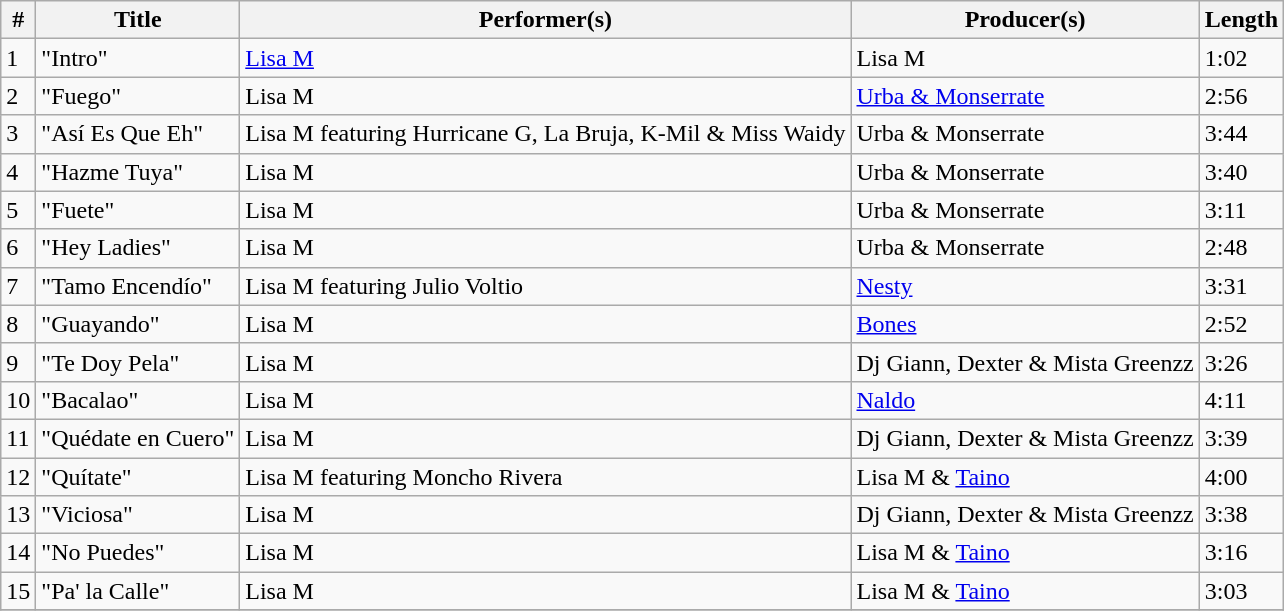<table class="wikitable">
<tr>
<th align="center">#</th>
<th align="center">Title</th>
<th align="center">Performer(s)</th>
<th align="center">Producer(s)</th>
<th align="center">Length</th>
</tr>
<tr>
<td>1</td>
<td>"Intro"</td>
<td><a href='#'>Lisa M</a></td>
<td>Lisa M</td>
<td>1:02</td>
</tr>
<tr>
<td>2</td>
<td>"Fuego"</td>
<td>Lisa M</td>
<td><a href='#'>Urba & Monserrate</a></td>
<td>2:56</td>
</tr>
<tr>
<td>3</td>
<td>"Así Es Que Eh"</td>
<td>Lisa M featuring Hurricane G, La Bruja, K-Mil & Miss Waidy</td>
<td>Urba & Monserrate</td>
<td>3:44</td>
</tr>
<tr>
<td>4</td>
<td>"Hazme Tuya"</td>
<td>Lisa M</td>
<td>Urba & Monserrate</td>
<td>3:40</td>
</tr>
<tr>
<td>5</td>
<td>"Fuete"</td>
<td>Lisa M</td>
<td>Urba & Monserrate</td>
<td>3:11</td>
</tr>
<tr>
<td>6</td>
<td>"Hey Ladies"</td>
<td>Lisa M</td>
<td>Urba & Monserrate</td>
<td>2:48</td>
</tr>
<tr>
<td>7</td>
<td>"Tamo Encendío"</td>
<td>Lisa M featuring Julio Voltio</td>
<td><a href='#'>Nesty</a></td>
<td>3:31</td>
</tr>
<tr>
<td>8</td>
<td>"Guayando"</td>
<td>Lisa M</td>
<td><a href='#'>Bones</a></td>
<td>2:52</td>
</tr>
<tr>
<td>9</td>
<td>"Te Doy Pela"</td>
<td>Lisa M</td>
<td>Dj Giann, Dexter & Mista Greenzz</td>
<td>3:26</td>
</tr>
<tr>
<td>10</td>
<td>"Bacalao"</td>
<td>Lisa M</td>
<td><a href='#'>Naldo</a></td>
<td>4:11</td>
</tr>
<tr>
<td>11</td>
<td>"Quédate en Cuero"</td>
<td>Lisa M</td>
<td>Dj Giann, Dexter & Mista Greenzz</td>
<td>3:39</td>
</tr>
<tr>
<td>12</td>
<td>"Quítate"</td>
<td>Lisa M featuring Moncho Rivera</td>
<td>Lisa M & <a href='#'>Taino</a></td>
<td>4:00</td>
</tr>
<tr>
<td>13</td>
<td>"Viciosa"</td>
<td>Lisa M</td>
<td>Dj Giann, Dexter & Mista Greenzz</td>
<td>3:38</td>
</tr>
<tr>
<td>14</td>
<td>"No Puedes"</td>
<td>Lisa M</td>
<td>Lisa M & <a href='#'>Taino</a></td>
<td>3:16</td>
</tr>
<tr>
<td>15</td>
<td>"Pa' la Calle"</td>
<td>Lisa M</td>
<td>Lisa M & <a href='#'>Taino</a></td>
<td>3:03</td>
</tr>
<tr>
</tr>
</table>
